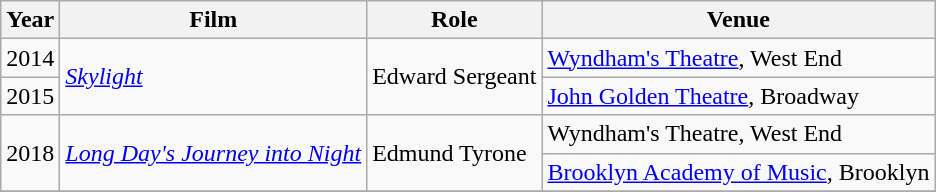<table class="wikitable">
<tr>
<th>Year</th>
<th>Film</th>
<th>Role</th>
<th>Venue</th>
</tr>
<tr>
<td>2014</td>
<td rowspan="2"><em><a href='#'>Skylight</a></em></td>
<td rowspan="2">Edward Sergeant</td>
<td><a href='#'>Wyndham's Theatre</a>, West End</td>
</tr>
<tr>
<td>2015</td>
<td><a href='#'>John Golden Theatre</a>, Broadway</td>
</tr>
<tr>
<td rowspan="2">2018</td>
<td rowspan="2"><em><a href='#'>Long Day's Journey into Night</a></em></td>
<td rowspan="2">Edmund Tyrone</td>
<td>Wyndham's Theatre, West End</td>
</tr>
<tr>
<td><a href='#'>Brooklyn Academy of Music</a>, Brooklyn</td>
</tr>
<tr>
</tr>
</table>
